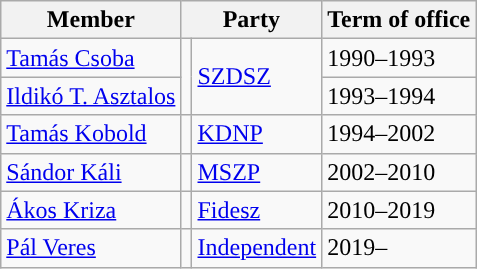<table class=wikitable>
<tr>
<th>Member</th>
<th colspan=2>Party</th>
<th>Term of office</th>
</tr>
<tr>
<td><a href='#'>Tamás Csoba</a></td>
<td rowspan=2; style="background-color:"></td>
<td rowspan=2><a href='#'>SZDSZ</a></td>
<td>1990–1993</td>
</tr>
<tr>
<td><a href='#'>Ildikó T. Asztalos</a></td>
<td>1993–1994</td>
</tr>
<tr>
<td><a href='#'>Tamás Kobold</a></td>
<td style="background-color:"></td>
<td><a href='#'>KDNP</a></td>
<td>1994–2002</td>
</tr>
<tr>
<td><a href='#'>Sándor Káli</a></td>
<td style="background-color:"></td>
<td><a href='#'>MSZP</a></td>
<td>2002–2010</td>
</tr>
<tr>
<td><a href='#'>Ákos Kriza</a></td>
<td style="background-color:"></td>
<td><a href='#'>Fidesz</a></td>
<td>2010–2019</td>
</tr>
<tr>
<td><a href='#'>Pál Veres</a></td>
<td style="background-color:"></td>
<td><a href='#'>Independent</a></td>
<td>2019–</td>
</tr>
</table>
